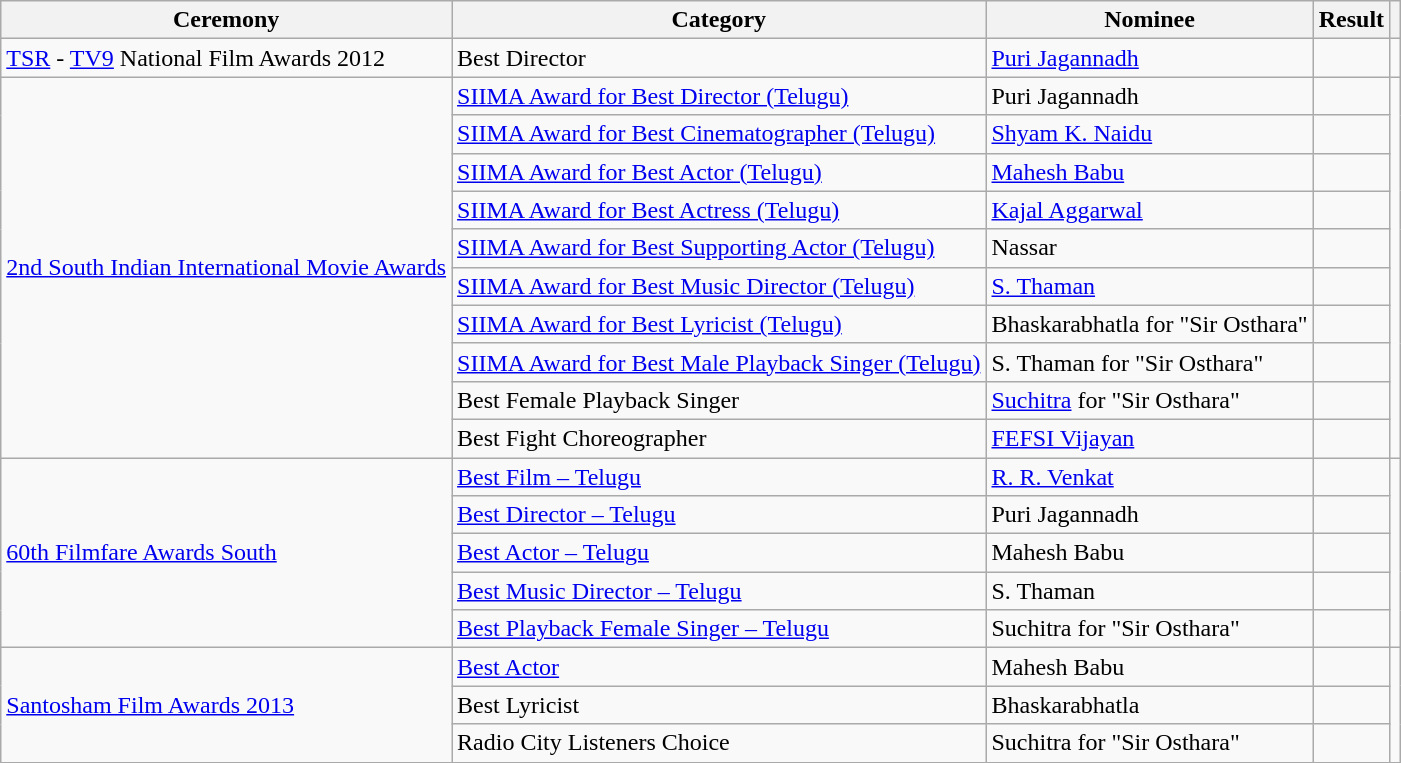<table class="wikitable sortable">
<tr>
<th>Ceremony</th>
<th>Category</th>
<th>Nominee</th>
<th>Result</th>
<th class="unsortable"></th>
</tr>
<tr>
<td><a href='#'>TSR</a> - <a href='#'>TV9</a> National Film Awards 2012</td>
<td>Best Director</td>
<td><a href='#'>Puri Jagannadh</a></td>
<td></td>
<td></td>
</tr>
<tr>
<td rowspan="10"><a href='#'>2nd South Indian International Movie Awards</a></td>
<td><a href='#'>SIIMA Award for Best Director (Telugu)</a></td>
<td>Puri Jagannadh</td>
<td></td>
<td rowspan="10"></td>
</tr>
<tr>
<td><a href='#'>SIIMA Award for Best Cinematographer (Telugu)</a></td>
<td><a href='#'>Shyam K. Naidu</a></td>
<td></td>
</tr>
<tr>
<td><a href='#'>SIIMA Award for Best Actor (Telugu)</a></td>
<td><a href='#'>Mahesh Babu</a></td>
<td></td>
</tr>
<tr>
<td><a href='#'>SIIMA Award for Best Actress (Telugu)</a></td>
<td><a href='#'>Kajal Aggarwal</a></td>
<td></td>
</tr>
<tr>
<td><a href='#'>SIIMA Award for Best Supporting Actor (Telugu)</a></td>
<td>Nassar</td>
<td></td>
</tr>
<tr>
<td><a href='#'>SIIMA Award for Best Music Director (Telugu)</a></td>
<td><a href='#'>S. Thaman</a></td>
<td></td>
</tr>
<tr>
<td><a href='#'>SIIMA Award for Best Lyricist (Telugu)</a></td>
<td>Bhaskarabhatla for "Sir Osthara"</td>
<td></td>
</tr>
<tr>
<td><a href='#'>SIIMA Award for Best Male Playback Singer (Telugu)</a></td>
<td>S. Thaman for "Sir Osthara"</td>
<td></td>
</tr>
<tr>
<td>Best Female Playback Singer</td>
<td><a href='#'>Suchitra</a> for "Sir Osthara"</td>
<td></td>
</tr>
<tr>
<td>Best Fight Choreographer</td>
<td><a href='#'>FEFSI Vijayan</a></td>
<td></td>
</tr>
<tr>
<td rowspan="5"><a href='#'>60th Filmfare Awards South</a></td>
<td><a href='#'>Best Film – Telugu</a></td>
<td><a href='#'>R. R. Venkat</a></td>
<td></td>
<td rowspan="5"></td>
</tr>
<tr>
<td><a href='#'>Best Director – Telugu</a></td>
<td>Puri Jagannadh</td>
<td></td>
</tr>
<tr>
<td><a href='#'>Best Actor – Telugu</a></td>
<td>Mahesh Babu</td>
<td></td>
</tr>
<tr>
<td><a href='#'>Best Music Director – Telugu</a></td>
<td>S. Thaman</td>
<td></td>
</tr>
<tr>
<td><a href='#'>Best Playback Female Singer – Telugu</a></td>
<td>Suchitra for "Sir Osthara"</td>
<td></td>
</tr>
<tr>
<td rowspan="3"><a href='#'>Santosham Film Awards 2013</a></td>
<td><a href='#'>Best Actor</a></td>
<td>Mahesh Babu</td>
<td></td>
<td rowspan="3"></td>
</tr>
<tr>
<td>Best Lyricist</td>
<td>Bhaskarabhatla</td>
<td></td>
</tr>
<tr>
<td>Radio City Listeners Choice</td>
<td>Suchitra for "Sir Osthara"</td>
<td></td>
</tr>
</table>
